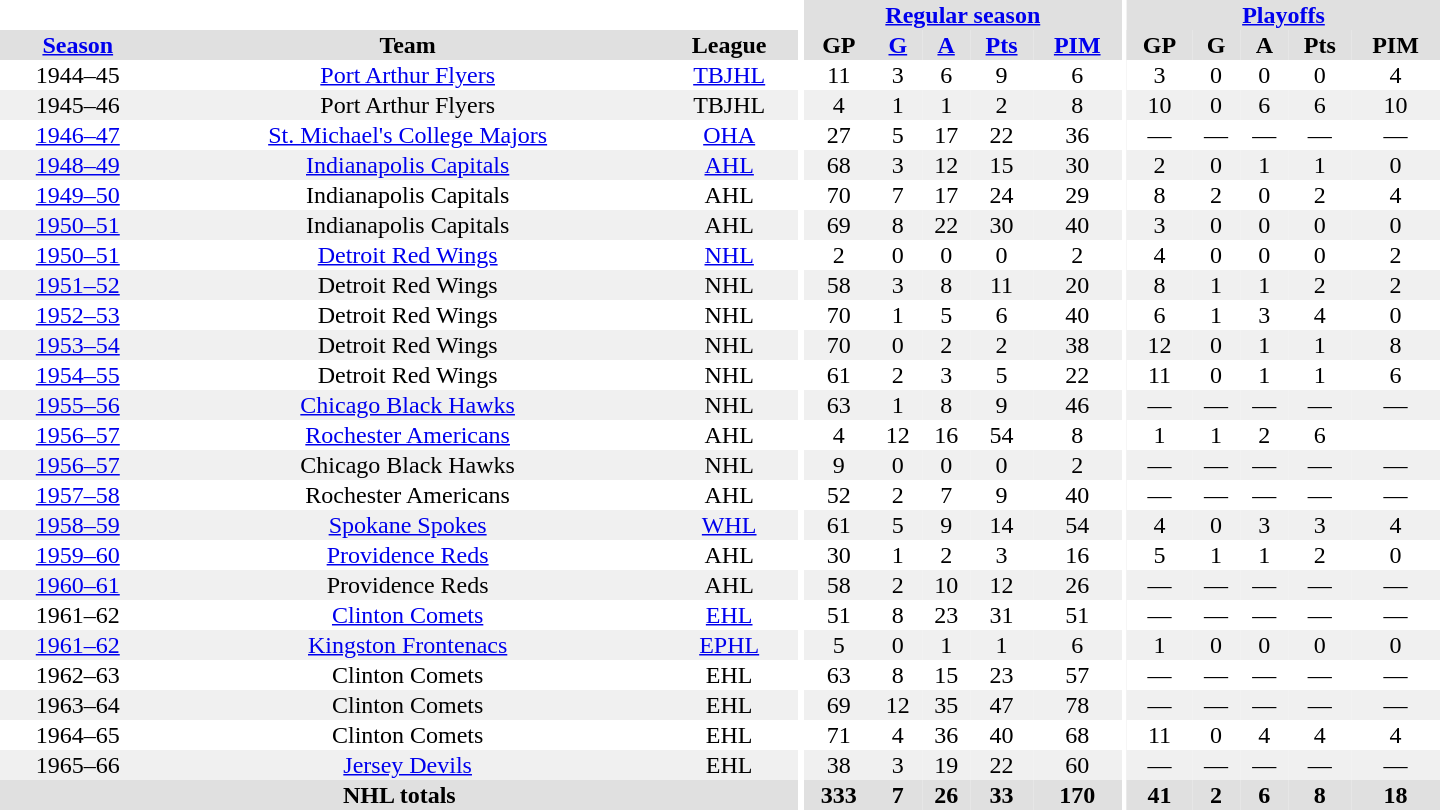<table border="0" cellpadding="1" cellspacing="0" style="text-align:center; width:60em">
<tr bgcolor="#e0e0e0">
<th colspan="3" bgcolor="#ffffff"></th>
<th rowspan="100" bgcolor="#ffffff"></th>
<th colspan="5"><a href='#'>Regular season</a></th>
<th rowspan="100" bgcolor="#ffffff"></th>
<th colspan="5"><a href='#'>Playoffs</a></th>
</tr>
<tr bgcolor="#e0e0e0">
<th><a href='#'>Season</a></th>
<th>Team</th>
<th>League</th>
<th>GP</th>
<th><a href='#'>G</a></th>
<th><a href='#'>A</a></th>
<th><a href='#'>Pts</a></th>
<th><a href='#'>PIM</a></th>
<th>GP</th>
<th>G</th>
<th>A</th>
<th>Pts</th>
<th>PIM</th>
</tr>
<tr>
<td>1944–45</td>
<td><a href='#'>Port Arthur Flyers</a></td>
<td><a href='#'>TBJHL</a></td>
<td>11</td>
<td>3</td>
<td>6</td>
<td>9</td>
<td>6</td>
<td>3</td>
<td>0</td>
<td>0</td>
<td>0</td>
<td>4</td>
</tr>
<tr bgcolor="#f0f0f0">
<td>1945–46</td>
<td>Port Arthur Flyers</td>
<td>TBJHL</td>
<td>4</td>
<td>1</td>
<td>1</td>
<td>2</td>
<td>8</td>
<td>10</td>
<td>0</td>
<td>6</td>
<td>6</td>
<td>10</td>
</tr>
<tr>
<td><a href='#'>1946–47</a></td>
<td><a href='#'>St. Michael's College Majors</a></td>
<td><a href='#'>OHA</a></td>
<td>27</td>
<td>5</td>
<td>17</td>
<td>22</td>
<td>36</td>
<td>—</td>
<td>—</td>
<td>—</td>
<td>—</td>
<td>—</td>
</tr>
<tr bgcolor="#f0f0f0">
<td><a href='#'>1948–49</a></td>
<td><a href='#'>Indianapolis Capitals</a></td>
<td><a href='#'>AHL</a></td>
<td>68</td>
<td>3</td>
<td>12</td>
<td>15</td>
<td>30</td>
<td>2</td>
<td>0</td>
<td>1</td>
<td>1</td>
<td>0</td>
</tr>
<tr>
<td><a href='#'>1949–50</a></td>
<td>Indianapolis Capitals</td>
<td>AHL</td>
<td>70</td>
<td>7</td>
<td>17</td>
<td>24</td>
<td>29</td>
<td>8</td>
<td>2</td>
<td>0</td>
<td>2</td>
<td>4</td>
</tr>
<tr bgcolor="#f0f0f0">
<td><a href='#'>1950–51</a></td>
<td>Indianapolis Capitals</td>
<td>AHL</td>
<td>69</td>
<td>8</td>
<td>22</td>
<td>30</td>
<td>40</td>
<td>3</td>
<td>0</td>
<td>0</td>
<td>0</td>
<td>0</td>
</tr>
<tr>
<td><a href='#'>1950–51</a></td>
<td><a href='#'>Detroit Red Wings</a></td>
<td><a href='#'>NHL</a></td>
<td>2</td>
<td>0</td>
<td>0</td>
<td>0</td>
<td>2</td>
<td>4</td>
<td>0</td>
<td>0</td>
<td>0</td>
<td>2</td>
</tr>
<tr bgcolor="#f0f0f0">
<td><a href='#'>1951–52</a></td>
<td>Detroit Red Wings</td>
<td>NHL</td>
<td>58</td>
<td>3</td>
<td>8</td>
<td>11</td>
<td>20</td>
<td>8</td>
<td>1</td>
<td>1</td>
<td>2</td>
<td>2</td>
</tr>
<tr>
<td><a href='#'>1952–53</a></td>
<td>Detroit Red Wings</td>
<td>NHL</td>
<td>70</td>
<td>1</td>
<td>5</td>
<td>6</td>
<td>40</td>
<td>6</td>
<td>1</td>
<td>3</td>
<td>4</td>
<td>0</td>
</tr>
<tr bgcolor="#f0f0f0">
<td><a href='#'>1953–54</a></td>
<td>Detroit Red Wings</td>
<td>NHL</td>
<td>70</td>
<td>0</td>
<td>2</td>
<td>2</td>
<td>38</td>
<td>12</td>
<td>0</td>
<td>1</td>
<td>1</td>
<td>8</td>
</tr>
<tr>
<td><a href='#'>1954–55</a></td>
<td>Detroit Red Wings</td>
<td>NHL</td>
<td>61</td>
<td>2</td>
<td>3</td>
<td>5</td>
<td>22</td>
<td>11</td>
<td>0</td>
<td>1</td>
<td>1</td>
<td>6</td>
</tr>
<tr bgcolor="#f0f0f0">
<td><a href='#'>1955–56</a></td>
<td><a href='#'>Chicago Black Hawks</a></td>
<td>NHL</td>
<td>63</td>
<td>1</td>
<td>8</td>
<td>9</td>
<td>46</td>
<td>—</td>
<td>—</td>
<td>—</td>
<td>—</td>
<td>—</td>
</tr>
<tr>
<td><a href='#'>1956–57</a></td>
<td><a href='#'>Rochester Americans</a></td>
<td>AHL</td>
<td 47>4</td>
<td>12</td>
<td>16</td>
<td>54</td>
<td>8</td>
<td>1</td>
<td>1</td>
<td>2</td>
<td>6</td>
</tr>
<tr bgcolor="#f0f0f0">
<td><a href='#'>1956–57</a></td>
<td>Chicago Black Hawks</td>
<td>NHL</td>
<td>9</td>
<td>0</td>
<td>0</td>
<td>0</td>
<td>2</td>
<td>—</td>
<td>—</td>
<td>—</td>
<td>—</td>
<td>—</td>
</tr>
<tr>
<td><a href='#'>1957–58</a></td>
<td>Rochester Americans</td>
<td>AHL</td>
<td>52</td>
<td>2</td>
<td>7</td>
<td>9</td>
<td>40</td>
<td>—</td>
<td>—</td>
<td>—</td>
<td>—</td>
<td>—</td>
</tr>
<tr bgcolor="#f0f0f0">
<td><a href='#'>1958–59</a></td>
<td><a href='#'>Spokane Spokes</a></td>
<td><a href='#'>WHL</a></td>
<td>61</td>
<td>5</td>
<td>9</td>
<td>14</td>
<td>54</td>
<td>4</td>
<td>0</td>
<td>3</td>
<td>3</td>
<td>4</td>
</tr>
<tr>
<td><a href='#'>1959–60</a></td>
<td><a href='#'>Providence Reds</a></td>
<td>AHL</td>
<td>30</td>
<td>1</td>
<td>2</td>
<td>3</td>
<td>16</td>
<td>5</td>
<td>1</td>
<td>1</td>
<td>2</td>
<td>0</td>
</tr>
<tr bgcolor="#f0f0f0">
<td><a href='#'>1960–61</a></td>
<td>Providence Reds</td>
<td>AHL</td>
<td>58</td>
<td>2</td>
<td>10</td>
<td>12</td>
<td>26</td>
<td>—</td>
<td>—</td>
<td>—</td>
<td>—</td>
<td>—</td>
</tr>
<tr>
<td>1961–62</td>
<td><a href='#'>Clinton Comets</a></td>
<td><a href='#'>EHL</a></td>
<td>51</td>
<td>8</td>
<td>23</td>
<td>31</td>
<td>51</td>
<td>—</td>
<td>—</td>
<td>—</td>
<td>—</td>
<td>—</td>
</tr>
<tr bgcolor="#f0f0f0">
<td><a href='#'>1961–62</a></td>
<td><a href='#'>Kingston Frontenacs</a></td>
<td><a href='#'>EPHL</a></td>
<td>5</td>
<td>0</td>
<td>1</td>
<td>1</td>
<td>6</td>
<td>1</td>
<td>0</td>
<td>0</td>
<td>0</td>
<td>0</td>
</tr>
<tr>
<td>1962–63</td>
<td>Clinton Comets</td>
<td>EHL</td>
<td>63</td>
<td>8</td>
<td>15</td>
<td>23</td>
<td>57</td>
<td>—</td>
<td>—</td>
<td>—</td>
<td>—</td>
<td>—</td>
</tr>
<tr bgcolor="#f0f0f0">
<td>1963–64</td>
<td>Clinton Comets</td>
<td>EHL</td>
<td>69</td>
<td>12</td>
<td>35</td>
<td>47</td>
<td>78</td>
<td>—</td>
<td>—</td>
<td>—</td>
<td>—</td>
<td>—</td>
</tr>
<tr>
<td>1964–65</td>
<td>Clinton Comets</td>
<td>EHL</td>
<td>71</td>
<td>4</td>
<td>36</td>
<td>40</td>
<td>68</td>
<td>11</td>
<td>0</td>
<td>4</td>
<td>4</td>
<td>4</td>
</tr>
<tr bgcolor="#f0f0f0">
<td>1965–66</td>
<td><a href='#'>Jersey Devils</a></td>
<td>EHL</td>
<td>38</td>
<td>3</td>
<td>19</td>
<td>22</td>
<td>60</td>
<td>—</td>
<td>—</td>
<td>—</td>
<td>—</td>
<td>—</td>
</tr>
<tr bgcolor="#e0e0e0">
<th colspan="3">NHL totals</th>
<th>333</th>
<th>7</th>
<th>26</th>
<th>33</th>
<th>170</th>
<th>41</th>
<th>2</th>
<th>6</th>
<th>8</th>
<th>18</th>
</tr>
</table>
